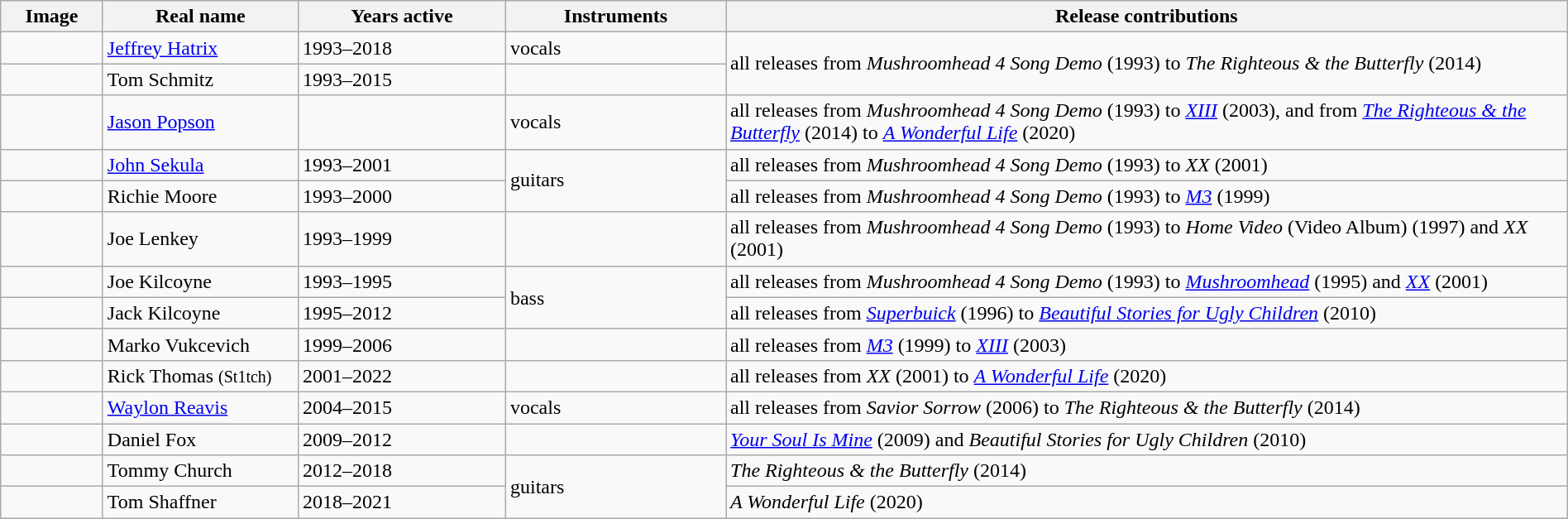<table class="wikitable" border="1" width=100%>
<tr>
<th width="75">Image</th>
<th width="150">Real name </th>
<th width="160">Years active</th>
<th width="170">Instruments</th>
<th>Release contributions</th>
</tr>
<tr>
<td></td>
<td><a href='#'>Jeffrey Hatrix</a> </td>
<td>1993–2018</td>
<td>vocals</td>
<td rowspan="2">all releases from <em>Mushroomhead 4 Song Demo</em> (1993) to <em>The Righteous & the Butterfly</em> (2014)</td>
</tr>
<tr>
<td></td>
<td>Tom Schmitz </td>
<td>1993–2015</td>
<td></td>
</tr>
<tr>
<td></td>
<td><a href='#'>Jason Popson</a> </td>
<td></td>
<td>vocals</td>
<td>all releases from <em>Mushroomhead 4 Song Demo</em> (1993) to <a href='#'><em>XIII</em></a> (2003), and from <em><a href='#'>The Righteous & the Butterfly</a></em> (2014) to <a href='#'><em>A Wonderful Life</em></a> (2020)</td>
</tr>
<tr>
<td></td>
<td><a href='#'>John Sekula</a> </td>
<td>1993–2001 </td>
<td rowspan="2">guitars</td>
<td>all releases from <em>Mushroomhead 4 Song Demo</em> (1993) to <em>XX</em> (2001)</td>
</tr>
<tr>
<td></td>
<td>Richie Moore </td>
<td>1993–2000</td>
<td>all releases from <em>Mushroomhead 4 Song Demo</em> (1993) to <em><a href='#'>M3</a></em> (1999)</td>
</tr>
<tr>
<td></td>
<td>Joe Lenkey </td>
<td>1993–1999</td>
<td></td>
<td>all releases from <em>Mushroomhead 4 Song Demo</em> (1993) to <em>Home Video</em> (Video Album) (1997) and <em>XX</em> (2001)</td>
</tr>
<tr>
<td></td>
<td>Joe Kilcoyne </td>
<td>1993–1995</td>
<td rowspan="2">bass</td>
<td>all releases from <em>Mushroomhead 4 Song Demo</em> (1993) to <em><a href='#'>Mushroomhead</a></em> (1995) and <em><a href='#'>XX</a></em> (2001)</td>
</tr>
<tr>
<td></td>
<td>Jack Kilcoyne </td>
<td>1995–2012</td>
<td>all releases from <em><a href='#'>Superbuick</a></em> (1996) to <em><a href='#'>Beautiful Stories for Ugly Children</a></em> (2010)</td>
</tr>
<tr>
<td></td>
<td>Marko Vukcevich </td>
<td>1999–2006</td>
<td></td>
<td>all releases from <em><a href='#'>M3</a></em> (1999) to <em><a href='#'>XIII</a></em> (2003)</td>
</tr>
<tr>
<td></td>
<td>Rick Thomas <small>(St1tch)</small></td>
<td>2001–2022</td>
<td></td>
<td>all releases from <em>XX</em> (2001) to <a href='#'><em>A Wonderful Life</em></a> (2020)</td>
</tr>
<tr>
<td></td>
<td><a href='#'>Waylon Reavis</a> </td>
<td>2004–2015</td>
<td>vocals</td>
<td>all releases from <em>Savior Sorrow</em> (2006) to <em>The Righteous & the Butterfly</em> (2014)</td>
</tr>
<tr>
<td></td>
<td>Daniel Fox </td>
<td>2009–2012 </td>
<td></td>
<td><em><a href='#'>Your Soul Is Mine</a></em> (2009) and <em>Beautiful Stories for Ugly Children</em> (2010)</td>
</tr>
<tr>
<td></td>
<td>Tommy Church</td>
<td>2012–2018</td>
<td rowspan="2">guitars</td>
<td><em>The Righteous & the Butterfly</em> (2014)</td>
</tr>
<tr>
<td></td>
<td>Tom Shaffner </td>
<td>2018–2021</td>
<td><em>A Wonderful Life</em> (2020)</td>
</tr>
</table>
